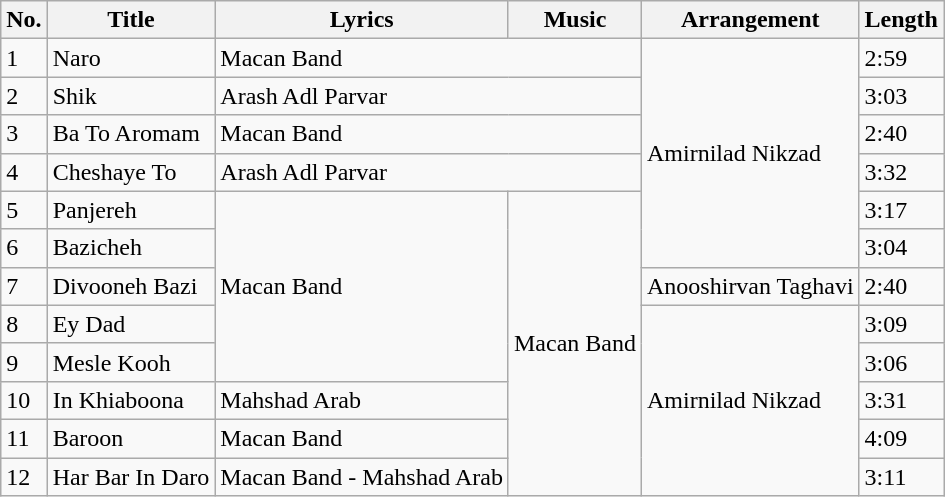<table class="wikitable">
<tr>
<th>No.</th>
<th>Title</th>
<th>Lyrics</th>
<th>Music</th>
<th>Arrangement</th>
<th>Length</th>
</tr>
<tr>
<td>1</td>
<td>Naro</td>
<td colspan="2">Macan Band</td>
<td rowspan="6">Amirnilad Nikzad</td>
<td>2:59</td>
</tr>
<tr>
<td>2</td>
<td>Shik</td>
<td colspan="2">Arash Adl Parvar</td>
<td>3:03</td>
</tr>
<tr>
<td>3</td>
<td>Ba To Aromam</td>
<td colspan="2">Macan Band</td>
<td>2:40</td>
</tr>
<tr>
<td>4</td>
<td>Cheshaye To</td>
<td colspan="2">Arash Adl Parvar</td>
<td>3:32</td>
</tr>
<tr>
<td>5</td>
<td>Panjereh</td>
<td rowspan="5">Macan Band</td>
<td rowspan="8">Macan Band</td>
<td>3:17</td>
</tr>
<tr>
<td>6</td>
<td>Bazicheh</td>
<td>3:04</td>
</tr>
<tr>
<td>7</td>
<td>Divooneh Bazi</td>
<td>Anooshirvan Taghavi</td>
<td>2:40</td>
</tr>
<tr>
<td>8</td>
<td>Ey Dad</td>
<td rowspan="5">Amirnilad Nikzad</td>
<td>3:09</td>
</tr>
<tr>
<td>9</td>
<td>Mesle Kooh</td>
<td>3:06</td>
</tr>
<tr>
<td>10</td>
<td>In Khiaboona</td>
<td>Mahshad Arab</td>
<td>3:31</td>
</tr>
<tr>
<td>11</td>
<td>Baroon</td>
<td>Macan Band</td>
<td>4:09</td>
</tr>
<tr>
<td>12</td>
<td>Har Bar In Daro</td>
<td>Macan Band - Mahshad Arab</td>
<td>3:11</td>
</tr>
</table>
